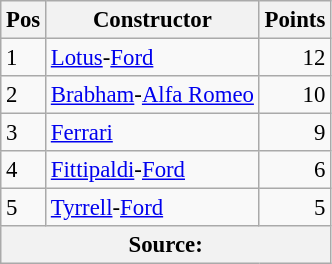<table class="wikitable" style="font-size: 95%;">
<tr>
<th>Pos</th>
<th>Constructor</th>
<th>Points</th>
</tr>
<tr>
<td>1</td>
<td> <a href='#'>Lotus</a>-<a href='#'>Ford</a></td>
<td align="right">12</td>
</tr>
<tr>
<td>2</td>
<td> <a href='#'>Brabham</a>-<a href='#'>Alfa Romeo</a></td>
<td align="right">10</td>
</tr>
<tr>
<td>3</td>
<td> <a href='#'>Ferrari</a></td>
<td align="right">9</td>
</tr>
<tr>
<td>4</td>
<td> <a href='#'>Fittipaldi</a>-<a href='#'>Ford</a></td>
<td align="right">6</td>
</tr>
<tr>
<td>5</td>
<td> <a href='#'>Tyrrell</a>-<a href='#'>Ford</a></td>
<td align="right">5</td>
</tr>
<tr>
<th colspan=4>Source:</th>
</tr>
</table>
